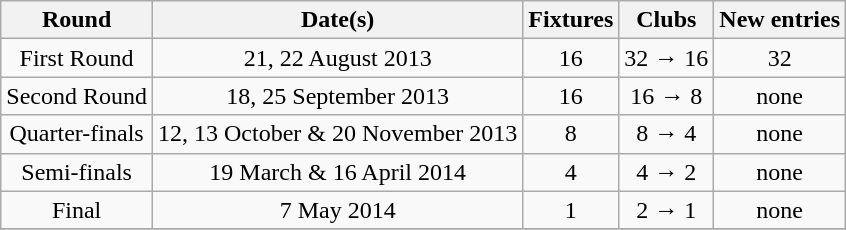<table class="wikitable" style="text-align:center">
<tr>
<th>Round</th>
<th>Date(s)</th>
<th>Fixtures</th>
<th>Clubs</th>
<th>New entries</th>
</tr>
<tr>
<td>First Round</td>
<td>21, 22 August 2013</td>
<td>16</td>
<td>32 → 16</td>
<td>32</td>
</tr>
<tr>
<td>Second Round</td>
<td>18, 25 September 2013</td>
<td>16</td>
<td>16 → 8</td>
<td>none</td>
</tr>
<tr>
<td>Quarter-finals</td>
<td>12, 13 October & 20 November 2013</td>
<td>8</td>
<td>8 → 4</td>
<td>none</td>
</tr>
<tr>
<td>Semi-finals</td>
<td>19 March & 16 April 2014</td>
<td>4</td>
<td>4 → 2</td>
<td>none</td>
</tr>
<tr>
<td>Final</td>
<td>7 May 2014</td>
<td>1</td>
<td>2 → 1</td>
<td>none</td>
</tr>
<tr>
</tr>
</table>
